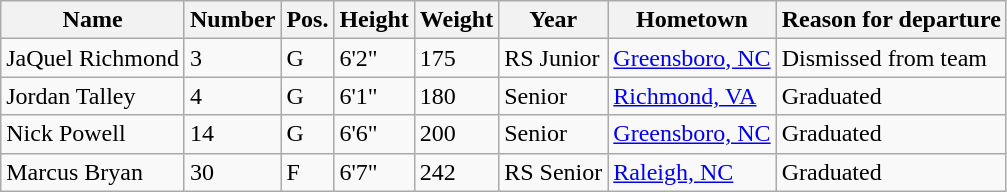<table class="wikitable sortable" border="1">
<tr>
<th>Name</th>
<th>Number</th>
<th>Pos.</th>
<th>Height</th>
<th>Weight</th>
<th>Year</th>
<th>Hometown</th>
<th class="unsortable">Reason for departure</th>
</tr>
<tr>
<td>JaQuel Richmond</td>
<td>3</td>
<td>G</td>
<td>6'2"</td>
<td>175</td>
<td>RS Junior</td>
<td><a href='#'>Greensboro, NC</a></td>
<td>Dismissed from team</td>
</tr>
<tr>
<td>Jordan Talley</td>
<td>4</td>
<td>G</td>
<td>6'1"</td>
<td>180</td>
<td>Senior</td>
<td><a href='#'>Richmond, VA</a></td>
<td>Graduated</td>
</tr>
<tr>
<td>Nick Powell</td>
<td>14</td>
<td>G</td>
<td>6'6"</td>
<td>200</td>
<td>Senior</td>
<td><a href='#'>Greensboro, NC</a></td>
<td>Graduated</td>
</tr>
<tr>
<td>Marcus Bryan</td>
<td>30</td>
<td>F</td>
<td>6'7"</td>
<td>242</td>
<td>RS Senior</td>
<td><a href='#'>Raleigh, NC</a></td>
<td>Graduated</td>
</tr>
</table>
